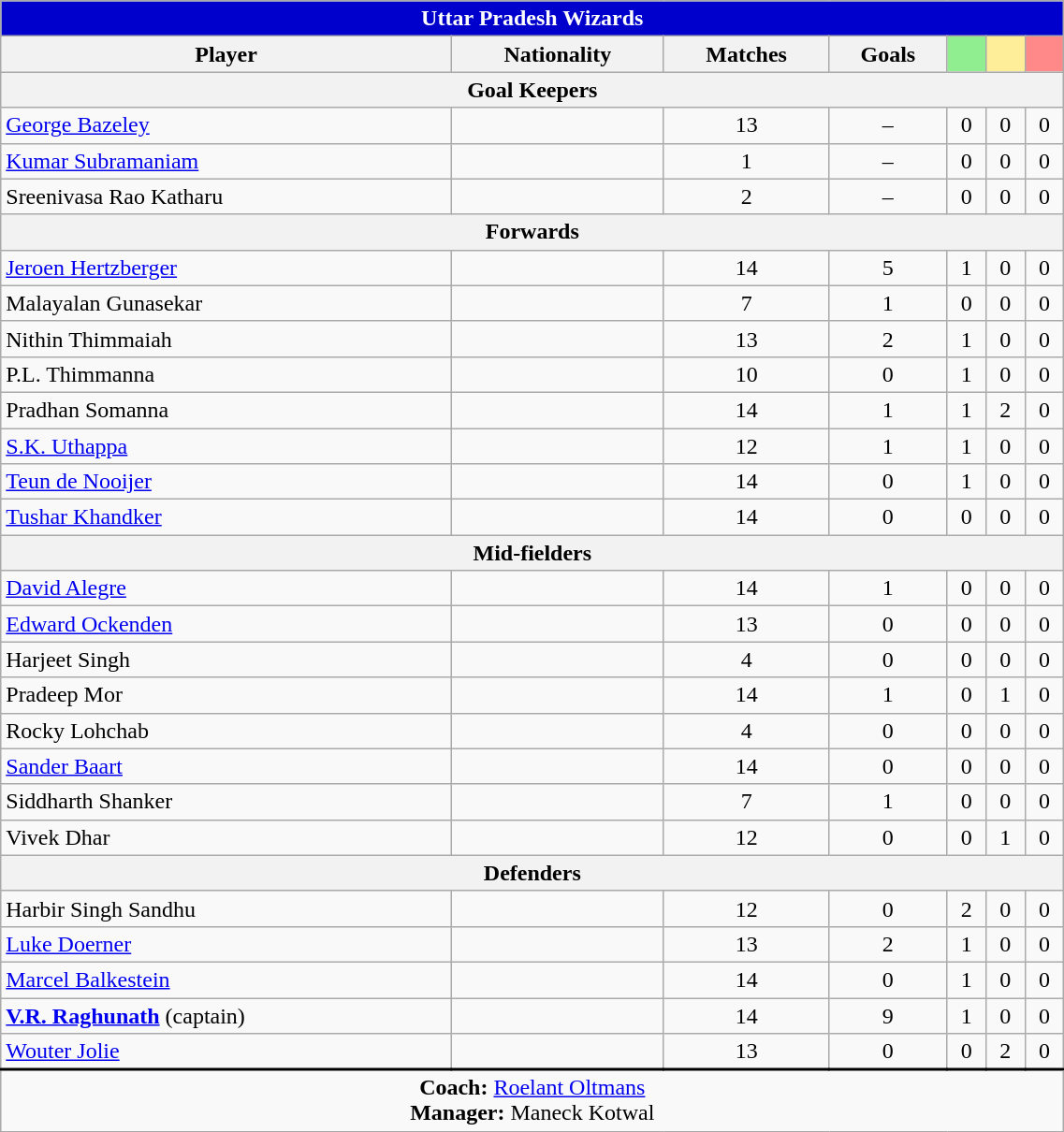<table class="wikitable" style="width:60%;text-align:center;">
<tr>
<th colspan="7" style="background: #0000CD; color:#FFFFFF">Uttar Pradesh Wizards</th>
</tr>
<tr>
<th>Player</th>
<th>Nationality</th>
<th>Matches</th>
<th>Goals</th>
<th style="background:#90ee90;"></th>
<th style="background:#fe9;"></th>
<th style="background:#ff8888;"></th>
</tr>
<tr>
<th colspan="7">Goal Keepers</th>
</tr>
<tr>
<td style="text-align:left"><a href='#'>George Bazeley</a></td>
<td style="text-align:left"></td>
<td>13</td>
<td>–</td>
<td>0</td>
<td>0</td>
<td>0</td>
</tr>
<tr>
<td style="text-align:left"><a href='#'>Kumar Subramaniam</a></td>
<td style="text-align:left"></td>
<td>1</td>
<td>–</td>
<td>0</td>
<td>0</td>
<td>0</td>
</tr>
<tr>
<td style="text-align:left">Sreenivasa Rao Katharu</td>
<td style="text-align:left"></td>
<td>2</td>
<td>–</td>
<td>0</td>
<td>0</td>
<td>0</td>
</tr>
<tr>
<th colspan="7">Forwards</th>
</tr>
<tr>
<td style="text-align:left"><a href='#'>Jeroen Hertzberger</a></td>
<td style="text-align:left"></td>
<td>14</td>
<td>5</td>
<td>1</td>
<td>0</td>
<td>0</td>
</tr>
<tr>
<td style="text-align:left">Malayalan Gunasekar</td>
<td style="text-align:left"></td>
<td>7</td>
<td>1</td>
<td>0</td>
<td>0</td>
<td>0</td>
</tr>
<tr>
<td style="text-align:left">Nithin Thimmaiah</td>
<td style="text-align:left"></td>
<td>13</td>
<td>2</td>
<td>1</td>
<td>0</td>
<td>0</td>
</tr>
<tr>
<td style="text-align:left">P.L. Thimmanna</td>
<td style="text-align:left"></td>
<td>10</td>
<td>0</td>
<td>1</td>
<td>0</td>
<td>0</td>
</tr>
<tr>
<td style="text-align:left">Pradhan Somanna</td>
<td style="text-align:left"></td>
<td>14</td>
<td>1</td>
<td>1</td>
<td>2</td>
<td>0</td>
</tr>
<tr>
<td style="text-align:left"><a href='#'>S.K. Uthappa</a></td>
<td style="text-align:left"></td>
<td>12</td>
<td>1</td>
<td>1</td>
<td>0</td>
<td>0</td>
</tr>
<tr>
<td style="text-align:left"><a href='#'>Teun de Nooijer</a></td>
<td style="text-align:left"></td>
<td>14</td>
<td>0</td>
<td>1</td>
<td>0</td>
<td>0</td>
</tr>
<tr>
<td style="text-align:left"><a href='#'>Tushar Khandker</a></td>
<td style="text-align:left"></td>
<td>14</td>
<td>0</td>
<td>0</td>
<td>0</td>
<td>0</td>
</tr>
<tr>
<th colspan="7">Mid-fielders</th>
</tr>
<tr>
<td style="text-align:left"><a href='#'>David Alegre</a></td>
<td style="text-align:left"></td>
<td>14</td>
<td>1</td>
<td>0</td>
<td>0</td>
<td>0</td>
</tr>
<tr>
<td style="text-align:left"><a href='#'>Edward Ockenden</a></td>
<td style="text-align:left"></td>
<td>13</td>
<td>0</td>
<td>0</td>
<td>0</td>
<td>0</td>
</tr>
<tr>
<td style="text-align:left">Harjeet Singh</td>
<td style="text-align:left"></td>
<td>4</td>
<td>0</td>
<td>0</td>
<td>0</td>
<td>0</td>
</tr>
<tr>
<td style="text-align:left">Pradeep Mor</td>
<td style="text-align:left"></td>
<td>14</td>
<td>1</td>
<td>0</td>
<td>1</td>
<td>0</td>
</tr>
<tr>
<td style="text-align:left">Rocky Lohchab</td>
<td style="text-align:left"></td>
<td>4</td>
<td>0</td>
<td>0</td>
<td>0</td>
<td>0</td>
</tr>
<tr>
<td style="text-align:left"><a href='#'>Sander Baart</a></td>
<td style="text-align:left"></td>
<td>14</td>
<td>0</td>
<td>0</td>
<td>0</td>
<td>0</td>
</tr>
<tr>
<td style="text-align:left">Siddharth Shanker</td>
<td style="text-align:left"></td>
<td>7</td>
<td>1</td>
<td>0</td>
<td>0</td>
<td>0</td>
</tr>
<tr>
<td style="text-align:left">Vivek Dhar</td>
<td style="text-align:left"></td>
<td>12</td>
<td>0</td>
<td>0</td>
<td>1</td>
<td>0</td>
</tr>
<tr>
<th colspan="7">Defenders</th>
</tr>
<tr>
<td style="text-align:left">Harbir Singh Sandhu</td>
<td style="text-align:left"></td>
<td>12</td>
<td>0</td>
<td>2</td>
<td>0</td>
<td>0</td>
</tr>
<tr>
<td style="text-align:left"><a href='#'>Luke Doerner</a></td>
<td style="text-align:left"></td>
<td>13</td>
<td>2</td>
<td>1</td>
<td>0</td>
<td>0</td>
</tr>
<tr>
<td style="text-align:left"><a href='#'>Marcel Balkestein</a></td>
<td style="text-align:left"></td>
<td>14</td>
<td>0</td>
<td>1</td>
<td>0</td>
<td>0</td>
</tr>
<tr>
<td style="text-align:left"><strong><a href='#'>V.R. Raghunath</a></strong> (captain)</td>
<td style="text-align:left"><strong></strong></td>
<td>14</td>
<td>9</td>
<td>1</td>
<td>0</td>
<td>0</td>
</tr>
<tr>
<td style="text-align:left"><a href='#'>Wouter Jolie</a></td>
<td style="text-align:left"></td>
<td>13</td>
<td>0</td>
<td>0</td>
<td>2</td>
<td>0</td>
</tr>
<tr style="border-top:2px solid black;">
<td colspan="7"><strong>Coach:</strong> <a href='#'>Roelant Oltmans</a> <br> <strong>Manager:</strong> Maneck Kotwal</td>
</tr>
</table>
